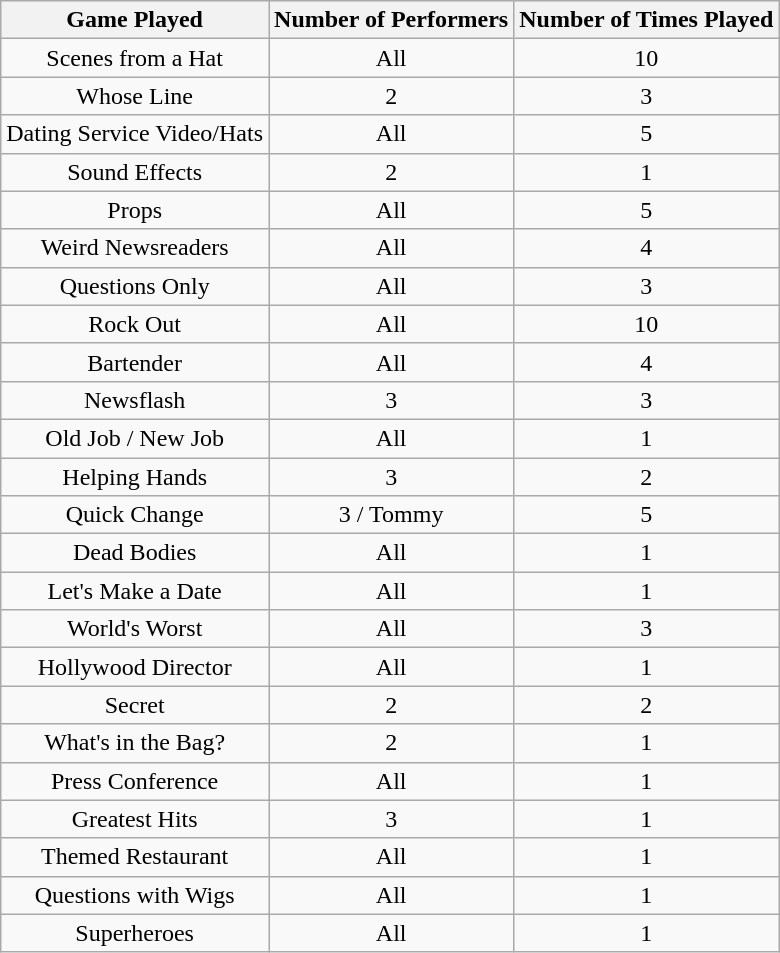<table class="wikitable plainrowheaders" style="text-align:center";>
<tr>
<th scope="col">Game Played</th>
<th scope="col">Number of Performers</th>
<th scope="col">Number of Times Played</th>
</tr>
<tr>
<td scope="row">Scenes from a Hat</td>
<td>All</td>
<td>10</td>
</tr>
<tr>
<td scope="row">Whose Line</td>
<td>2</td>
<td>3</td>
</tr>
<tr>
<td scope="row">Dating Service Video/Hats</td>
<td>All</td>
<td>5</td>
</tr>
<tr>
<td scope="row">Sound Effects</td>
<td>2</td>
<td>1</td>
</tr>
<tr>
<td scope="row">Props</td>
<td>All</td>
<td>5</td>
</tr>
<tr>
<td scope="row">Weird Newsreaders</td>
<td>All</td>
<td>4</td>
</tr>
<tr>
<td scope="row">Questions Only</td>
<td>All</td>
<td>3</td>
</tr>
<tr>
<td scope="row">Rock Out</td>
<td>All</td>
<td>10</td>
</tr>
<tr>
<td scope="row">Bartender</td>
<td>All</td>
<td>4</td>
</tr>
<tr>
<td scope="row">Newsflash</td>
<td>3</td>
<td>3</td>
</tr>
<tr>
<td scope="row">Old Job / New Job</td>
<td>All</td>
<td>1</td>
</tr>
<tr>
<td scope="row">Helping Hands</td>
<td>3</td>
<td>2</td>
</tr>
<tr>
<td scope="row">Quick Change</td>
<td>3 / Tommy</td>
<td>5</td>
</tr>
<tr>
<td scope="row">Dead Bodies</td>
<td>All</td>
<td>1</td>
</tr>
<tr>
<td scope="row">Let's Make a Date</td>
<td>All</td>
<td>1</td>
</tr>
<tr>
<td scope="row">World's Worst</td>
<td>All</td>
<td>3</td>
</tr>
<tr>
<td scope="row">Hollywood Director</td>
<td>All</td>
<td>1</td>
</tr>
<tr>
<td scope="row">Secret</td>
<td>2</td>
<td>2</td>
</tr>
<tr>
<td scope="row">What's in the Bag?</td>
<td>2</td>
<td>1</td>
</tr>
<tr>
<td scope="row">Press Conference</td>
<td>All</td>
<td>1</td>
</tr>
<tr>
<td scope="row">Greatest Hits</td>
<td>3</td>
<td>1</td>
</tr>
<tr>
<td scope="row">Themed Restaurant</td>
<td>All</td>
<td>1</td>
</tr>
<tr>
<td scope="row">Questions with Wigs</td>
<td>All</td>
<td>1</td>
</tr>
<tr>
<td scope="row">Superheroes</td>
<td>All</td>
<td>1</td>
</tr>
</table>
